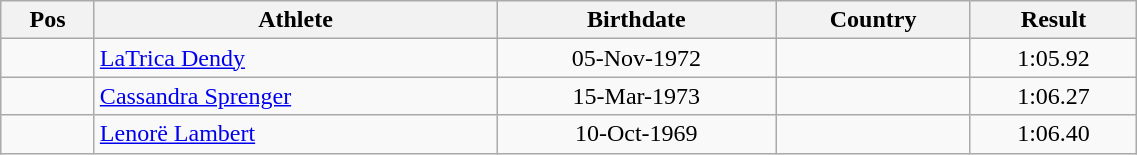<table class="wikitable"  style="text-align:center; width:60%;">
<tr>
<th>Pos</th>
<th>Athlete</th>
<th>Birthdate</th>
<th>Country</th>
<th>Result</th>
</tr>
<tr>
<td align=center></td>
<td align=left><a href='#'>LaTrica Dendy</a></td>
<td>05-Nov-1972</td>
<td align=left></td>
<td>1:05.92</td>
</tr>
<tr>
<td align=center></td>
<td align=left><a href='#'>Cassandra Sprenger</a></td>
<td>15-Mar-1973</td>
<td align=left></td>
<td>1:06.27</td>
</tr>
<tr>
<td align=center></td>
<td align=left><a href='#'>Lenorë Lambert</a></td>
<td>10-Oct-1969</td>
<td align=left></td>
<td>1:06.40</td>
</tr>
</table>
